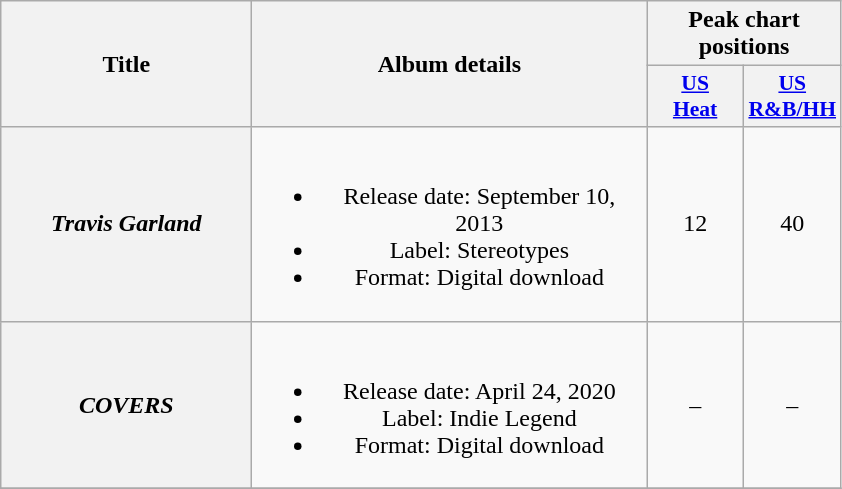<table class="wikitable plainrowheaders" style="text-align:center;">
<tr>
<th scope="col" rowspan="2" style="width:10em;">Title</th>
<th scope="col" rowspan="2" style="width:16em;">Album details</th>
<th scope="col" colspan="2">Peak chart positions</th>
</tr>
<tr>
<th style="width:4em;font-size:90%"><a href='#'>US<br>Heat</a><br></th>
<th style="width:4em;font-size:90%"><a href='#'>US R&B/HH</a><br></th>
</tr>
<tr>
<th scope="row"><em>Travis Garland</em></th>
<td><br><ul><li>Release date: September 10, 2013</li><li>Label: Stereotypes</li><li>Format: Digital download</li></ul></td>
<td>12</td>
<td>40</td>
</tr>
<tr>
<th scope="row"><em>COVERS</em></th>
<td><br><ul><li>Release date: April 24, 2020</li><li>Label: Indie Legend</li><li>Format: Digital download</li></ul></td>
<td>–</td>
<td>–</td>
</tr>
<tr>
</tr>
</table>
